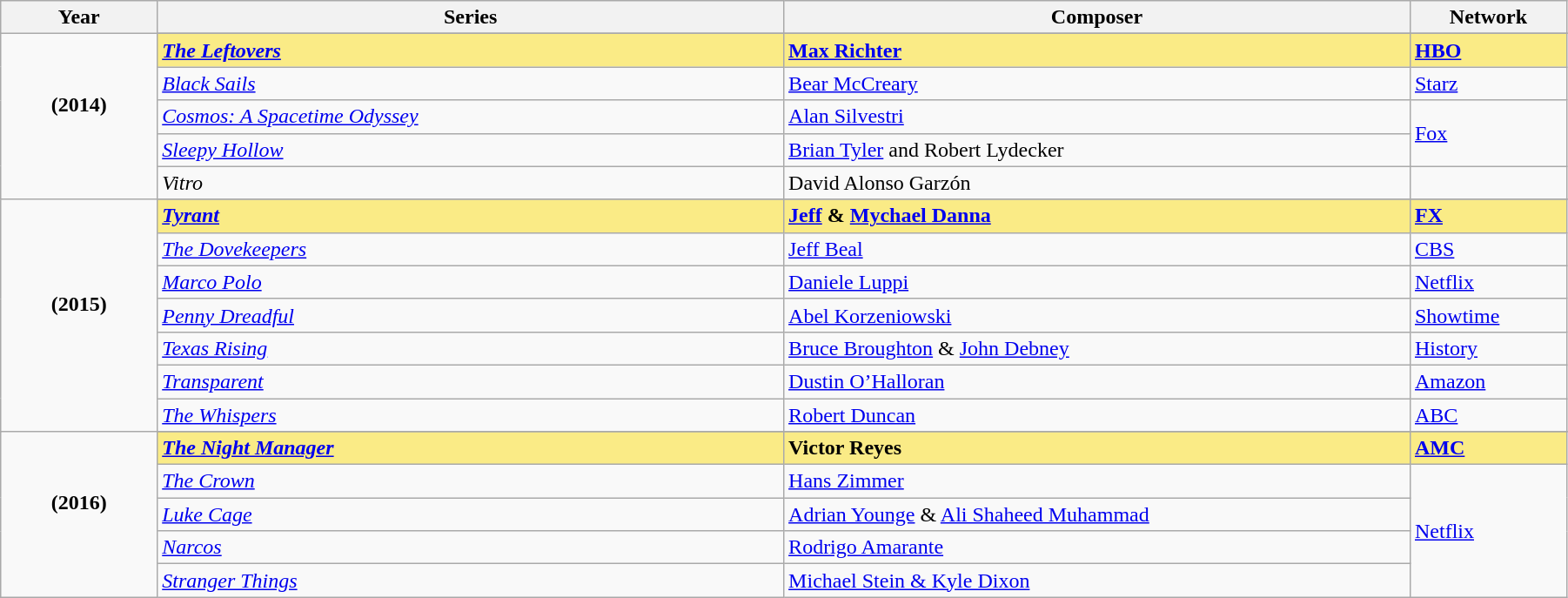<table class="wikitable" width="95%" cellpadding="4">
<tr>
<th width="10%">Year</th>
<th width="40%">Series</th>
<th width="40%">Composer</th>
<th width="10%">Network</th>
</tr>
<tr>
<td rowspan=6 style="text-align:center"><strong>(2014)</strong><br> <br></td>
</tr>
<tr style="background:#FAEB86">
<td><strong><em><a href='#'>The Leftovers</a></em></strong></td>
<td><strong><a href='#'>Max Richter</a></strong></td>
<td><strong><a href='#'>HBO</a></strong></td>
</tr>
<tr>
<td><em><a href='#'>Black Sails</a></em></td>
<td><a href='#'>Bear McCreary</a></td>
<td><a href='#'>Starz</a></td>
</tr>
<tr>
<td><em><a href='#'>Cosmos: A Spacetime Odyssey</a></em></td>
<td><a href='#'>Alan Silvestri</a></td>
<td rowspan="2"><a href='#'>Fox</a></td>
</tr>
<tr>
<td><em><a href='#'>Sleepy Hollow</a></em></td>
<td><a href='#'>Brian Tyler</a> and Robert Lydecker</td>
</tr>
<tr>
<td><em>Vitro</em></td>
<td>David Alonso Garzón</td>
<td></td>
</tr>
<tr>
<td rowspan=8 style="text-align:center"><strong>(2015)</strong><br> <br></td>
</tr>
<tr style="background:#FAEB86">
<td><strong><em><a href='#'>Tyrant</a></em></strong></td>
<td><strong><a href='#'>Jeff</a> & <a href='#'>Mychael Danna</a></strong></td>
<td><strong><a href='#'>FX</a></strong></td>
</tr>
<tr>
<td><em><a href='#'>The Dovekeepers</a></em></td>
<td><a href='#'>Jeff Beal</a></td>
<td><a href='#'>CBS</a></td>
</tr>
<tr>
<td><em><a href='#'>Marco Polo</a></em></td>
<td><a href='#'>Daniele Luppi</a></td>
<td><a href='#'>Netflix</a></td>
</tr>
<tr>
<td><em><a href='#'>Penny Dreadful</a></em></td>
<td><a href='#'>Abel Korzeniowski</a></td>
<td><a href='#'>Showtime</a></td>
</tr>
<tr>
<td><em><a href='#'>Texas Rising</a></em></td>
<td><a href='#'>Bruce Broughton</a> & <a href='#'>John Debney</a></td>
<td><a href='#'>History</a></td>
</tr>
<tr>
<td><em><a href='#'>Transparent</a></em></td>
<td><a href='#'>Dustin O’Halloran</a></td>
<td><a href='#'>Amazon</a></td>
</tr>
<tr>
<td><em><a href='#'>The Whispers</a></em></td>
<td><a href='#'>Robert Duncan</a></td>
<td><a href='#'>ABC</a></td>
</tr>
<tr>
<td rowspan=6 style="text-align:center"><strong>(2016)</strong><br> <br></td>
</tr>
<tr style="background:#FAEB86">
<td><strong><em><a href='#'>The Night Manager</a></em></strong></td>
<td><strong>Victor Reyes</strong></td>
<td><strong><a href='#'>AMC</a></strong></td>
</tr>
<tr>
<td><em><a href='#'>The Crown</a></em></td>
<td><a href='#'>Hans Zimmer</a></td>
<td rowspan="4"><a href='#'>Netflix</a></td>
</tr>
<tr>
<td><em><a href='#'>Luke Cage</a></em></td>
<td><a href='#'>Adrian Younge</a> & <a href='#'>Ali Shaheed Muhammad</a></td>
</tr>
<tr>
<td><em><a href='#'>Narcos</a></em></td>
<td><a href='#'>Rodrigo Amarante</a></td>
</tr>
<tr>
<td><em><a href='#'>Stranger Things</a></em></td>
<td><a href='#'>Michael Stein & Kyle Dixon</a></td>
</tr>
</table>
